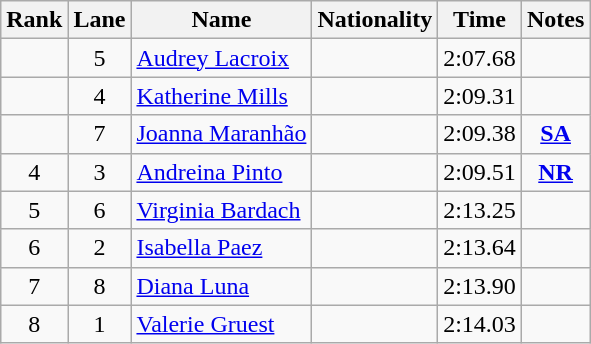<table class="wikitable sortable" style="text-align:center">
<tr>
<th>Rank</th>
<th>Lane</th>
<th>Name</th>
<th>Nationality</th>
<th>Time</th>
<th>Notes</th>
</tr>
<tr>
<td></td>
<td>5</td>
<td align=left><a href='#'>Audrey Lacroix</a></td>
<td align=left></td>
<td>2:07.68</td>
<td></td>
</tr>
<tr>
<td></td>
<td>4</td>
<td align=left><a href='#'>Katherine Mills</a></td>
<td align=left></td>
<td>2:09.31</td>
<td></td>
</tr>
<tr>
<td></td>
<td>7</td>
<td align=left><a href='#'>Joanna Maranhão</a></td>
<td align=left></td>
<td>2:09.38</td>
<td><strong><a href='#'>SA</a></strong></td>
</tr>
<tr>
<td>4</td>
<td>3</td>
<td align=left><a href='#'>Andreina Pinto</a></td>
<td align=left></td>
<td>2:09.51</td>
<td><strong><a href='#'>NR</a></strong></td>
</tr>
<tr>
<td>5</td>
<td>6</td>
<td align=left><a href='#'>Virginia Bardach</a></td>
<td align=left></td>
<td>2:13.25</td>
<td></td>
</tr>
<tr>
<td>6</td>
<td>2</td>
<td align=left><a href='#'>Isabella Paez</a></td>
<td align=left></td>
<td>2:13.64</td>
<td></td>
</tr>
<tr>
<td>7</td>
<td>8</td>
<td align=left><a href='#'>Diana Luna</a></td>
<td align=left></td>
<td>2:13.90</td>
<td></td>
</tr>
<tr>
<td>8</td>
<td>1</td>
<td align=left><a href='#'>Valerie Gruest</a></td>
<td align=left></td>
<td>2:14.03</td>
<td></td>
</tr>
</table>
